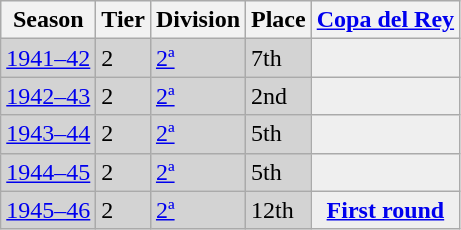<table class="wikitable">
<tr style="background:#f0f6fa;">
<th>Season</th>
<th>Tier</th>
<th>Division</th>
<th>Place</th>
<th><a href='#'>Copa del Rey</a></th>
</tr>
<tr>
<td style="background:#D3D3D3;"><a href='#'>1941–42</a></td>
<td style="background:#D3D3D3;">2</td>
<td style="background:#D3D3D3;"><a href='#'>2ª</a></td>
<td style="background:#D3D3D3;">7th</td>
<td style="background:#efefef;"></td>
</tr>
<tr>
<td style="background:#D3D3D3;"><a href='#'>1942–43</a></td>
<td style="background:#D3D3D3;">2</td>
<td style="background:#D3D3D3;"><a href='#'>2ª</a></td>
<td style="background:#D3D3D3;">2nd</td>
<td style="background:#efefef;"></td>
</tr>
<tr>
<td style="background:#D3D3D3;"><a href='#'>1943–44</a></td>
<td style="background:#D3D3D3;">2</td>
<td style="background:#D3D3D3;"><a href='#'>2ª</a></td>
<td style="background:#D3D3D3;">5th</td>
<td style="background:#efefef;"></td>
</tr>
<tr>
<td style="background:#D3D3D3;"><a href='#'>1944–45</a></td>
<td style="background:#D3D3D3;">2</td>
<td style="background:#D3D3D3;"><a href='#'>2ª</a></td>
<td style="background:#D3D3D3;">5th</td>
<td style="background:#efefef;"></td>
</tr>
<tr>
<td style="background:#D3D3D3;"><a href='#'>1945–46</a></td>
<td style="background:#D3D3D3;">2</td>
<td style="background:#D3D3D3;"><a href='#'>2ª</a></td>
<td style="background:#D3D3D3;">12th</td>
<th style="background:#efefef;"><a href='#'>First round</a></th>
</tr>
</table>
